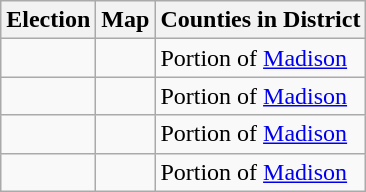<table class="wikitable">
<tr>
<th>Election</th>
<th>Map</th>
<th>Counties in District</th>
</tr>
<tr>
<td></td>
<td></td>
<td>Portion of <a href='#'>Madison</a></td>
</tr>
<tr>
<td></td>
<td></td>
<td>Portion of <a href='#'>Madison</a></td>
</tr>
<tr>
<td></td>
<td></td>
<td>Portion of <a href='#'>Madison</a></td>
</tr>
<tr>
<td></td>
<td></td>
<td>Portion of <a href='#'>Madison</a></td>
</tr>
</table>
